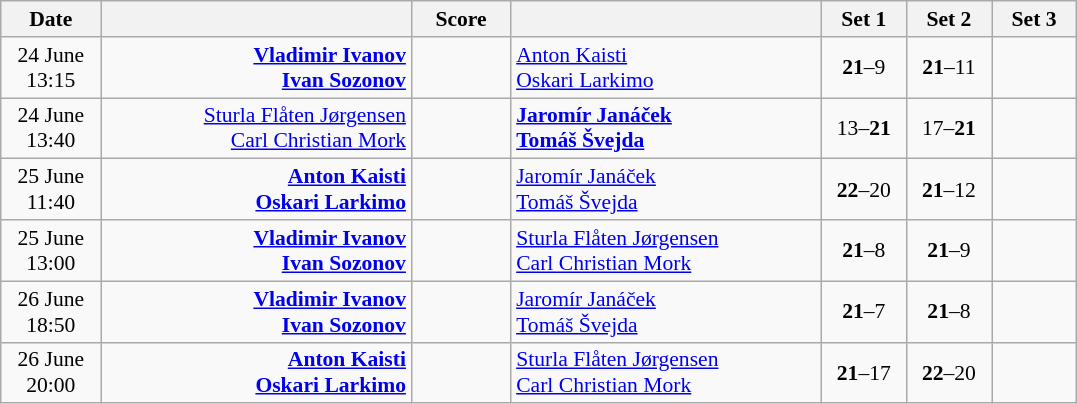<table class="wikitable" style="text-align: center; font-size:90% ">
<tr>
<th width="60">Date</th>
<th align="right" width="200"></th>
<th width="60">Score</th>
<th align="left" width="200"></th>
<th width="50">Set 1</th>
<th width="50">Set 2</th>
<th width="50">Set 3</th>
</tr>
<tr>
<td>24 June<br>13:15</td>
<td align="right"><strong><a href='#'>Vladimir Ivanov</a> <br><a href='#'>Ivan Sozonov</a> </strong></td>
<td align="center"></td>
<td align="left"> <a href='#'>Anton Kaisti</a><br> <a href='#'>Oskari Larkimo</a></td>
<td><strong>21</strong>–9</td>
<td><strong>21</strong>–11</td>
<td></td>
</tr>
<tr>
<td>24 June<br>13:40</td>
<td align="right"><a href='#'>Sturla Flåten Jørgensen</a> <br><a href='#'>Carl Christian Mork</a> </td>
<td align="center"></td>
<td align="left"><strong> <a href='#'>Jaromír Janáček</a><br> <a href='#'>Tomáš Švejda</a></strong></td>
<td>13–<strong>21</strong></td>
<td>17–<strong>21</strong></td>
<td></td>
</tr>
<tr>
<td>25 June<br>11:40</td>
<td align="right"><strong><a href='#'>Anton Kaisti</a> <br><a href='#'>Oskari Larkimo</a> </strong></td>
<td align="center"></td>
<td align="left"> <a href='#'>Jaromír Janáček</a><br> <a href='#'>Tomáš Švejda</a></td>
<td><strong>22</strong>–20</td>
<td><strong>21</strong>–12</td>
<td></td>
</tr>
<tr>
<td>25 June<br>13:00</td>
<td align="right"><strong><a href='#'>Vladimir Ivanov</a> <br><a href='#'>Ivan Sozonov</a> </strong></td>
<td align="center"></td>
<td align="left"> <a href='#'>Sturla Flåten Jørgensen</a><br> <a href='#'>Carl Christian Mork</a></td>
<td><strong>21</strong>–8</td>
<td><strong>21</strong>–9</td>
<td></td>
</tr>
<tr>
<td>26 June<br>18:50</td>
<td align="right"><strong><a href='#'>Vladimir Ivanov</a> <br><a href='#'>Ivan Sozonov</a> </strong></td>
<td align="center"></td>
<td align="left"> <a href='#'>Jaromír Janáček</a><br> <a href='#'>Tomáš Švejda</a></td>
<td><strong>21</strong>–7</td>
<td><strong>21</strong>–8</td>
<td></td>
</tr>
<tr>
<td>26 June<br>20:00</td>
<td align="right"><strong><a href='#'>Anton Kaisti</a> <br><a href='#'>Oskari Larkimo</a> </strong></td>
<td align="center"></td>
<td align="left"> <a href='#'>Sturla Flåten Jørgensen</a><br> <a href='#'>Carl Christian Mork</a></td>
<td><strong>21</strong>–17</td>
<td><strong>22</strong>–20</td>
<td></td>
</tr>
</table>
